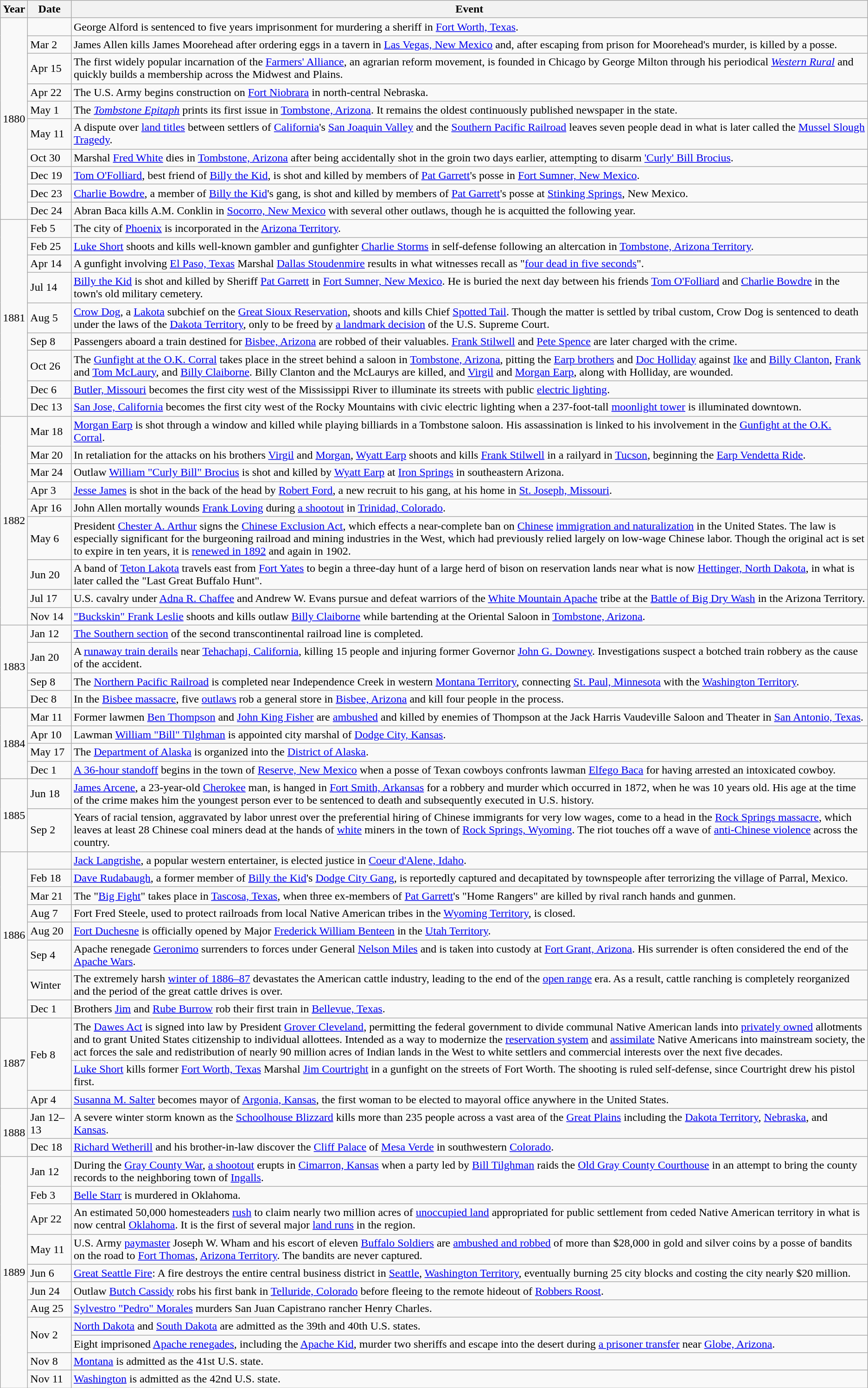<table class=wikitable>
<tr>
<th>Year</th>
<th width=55>Date</th>
<th>Event</th>
</tr>
<tr>
<td rowspan=10>1880</td>
<td></td>
<td>George Alford is sentenced to five years imprisonment for murdering a sheriff in <a href='#'>Fort Worth, Texas</a>.</td>
</tr>
<tr>
<td>Mar 2</td>
<td>James Allen kills James Moorehead after ordering eggs in a tavern in <a href='#'>Las Vegas, New Mexico</a> and, after escaping from prison for Moorehead's murder, is killed by a posse.</td>
</tr>
<tr>
<td>Apr 15</td>
<td>The first widely popular incarnation of the <a href='#'>Farmers' Alliance</a>, an agrarian reform movement, is founded in Chicago by George Milton through his periodical <em><a href='#'>Western Rural</a></em> and quickly builds a membership across the Midwest and Plains.</td>
</tr>
<tr>
<td>Apr 22</td>
<td>The U.S. Army begins construction on <a href='#'>Fort Niobrara</a> in north-central Nebraska.</td>
</tr>
<tr>
<td>May 1</td>
<td>The <em><a href='#'>Tombstone Epitaph</a></em> prints its first issue in <a href='#'>Tombstone, Arizona</a>. It remains the oldest continuously published newspaper in the state.</td>
</tr>
<tr>
<td>May 11</td>
<td>A dispute over <a href='#'>land titles</a> between settlers of <a href='#'>California</a>'s <a href='#'>San Joaquin Valley</a> and the <a href='#'>Southern Pacific Railroad</a> leaves seven people dead in what is later called the <a href='#'>Mussel Slough Tragedy</a>.</td>
</tr>
<tr>
<td>Oct 30</td>
<td>Marshal <a href='#'>Fred White</a> dies in <a href='#'>Tombstone, Arizona</a> after being accidentally shot in the groin two days earlier, attempting to disarm <a href='#'>'Curly' Bill Brocius</a>.</td>
</tr>
<tr>
<td>Dec 19</td>
<td><a href='#'>Tom O'Folliard</a>, best friend of <a href='#'>Billy the Kid</a>, is shot and killed by members of <a href='#'>Pat Garrett</a>'s posse in <a href='#'>Fort Sumner, New Mexico</a>.</td>
</tr>
<tr>
<td>Dec 23</td>
<td><a href='#'>Charlie Bowdre</a>, a member of <a href='#'>Billy the Kid</a>'s gang, is shot and killed by members of <a href='#'>Pat Garrett</a>'s posse at <a href='#'>Stinking Springs</a>, New Mexico.</td>
</tr>
<tr>
<td>Dec 24</td>
<td>Abran Baca kills A.M. Conklin in <a href='#'>Socorro, New Mexico</a> with several other outlaws, though he is acquitted the following year.</td>
</tr>
<tr>
<td rowspan=9>1881</td>
<td>Feb 5</td>
<td>The city of <a href='#'>Phoenix</a> is incorporated in the <a href='#'>Arizona Territory</a>.</td>
</tr>
<tr>
<td>Feb 25</td>
<td><a href='#'>Luke Short</a> shoots and kills well-known gambler and gunfighter <a href='#'>Charlie Storms</a> in self-defense following an altercation in <a href='#'>Tombstone, Arizona Territory</a>.</td>
</tr>
<tr>
<td>Apr 14</td>
<td>A gunfight involving <a href='#'>El Paso, Texas</a> Marshal <a href='#'>Dallas Stoudenmire</a> results in what witnesses recall as "<a href='#'>four dead in five seconds</a>".</td>
</tr>
<tr>
<td>Jul 14</td>
<td><a href='#'>Billy the Kid</a> is shot and killed by Sheriff <a href='#'>Pat Garrett</a> in <a href='#'>Fort Sumner, New Mexico</a>. He is buried the next day between his friends <a href='#'>Tom O'Folliard</a> and <a href='#'>Charlie Bowdre</a> in the town's old military cemetery.</td>
</tr>
<tr>
<td>Aug 5</td>
<td><a href='#'>Crow Dog</a>, a <a href='#'>Lakota</a> subchief on the <a href='#'>Great Sioux Reservation</a>, shoots and kills Chief <a href='#'>Spotted Tail</a>. Though the matter is settled by tribal custom, Crow Dog is sentenced to death under the laws of the <a href='#'>Dakota Territory</a>, only to be freed by <a href='#'>a landmark decision</a> of the U.S. Supreme Court.</td>
</tr>
<tr>
<td>Sep 8</td>
<td>Passengers aboard a train destined for <a href='#'>Bisbee, Arizona</a> are robbed of their valuables. <a href='#'>Frank Stilwell</a> and <a href='#'>Pete Spence</a> are later charged with the crime.</td>
</tr>
<tr>
<td>Oct 26</td>
<td>The <a href='#'>Gunfight at the O.K. Corral</a> takes place in the street behind a saloon in <a href='#'>Tombstone, Arizona</a>, pitting the <a href='#'>Earp brothers</a> and <a href='#'>Doc Holliday</a> against <a href='#'>Ike</a> and <a href='#'>Billy Clanton</a>, <a href='#'>Frank</a> and <a href='#'>Tom McLaury</a>, and <a href='#'>Billy Claiborne</a>. Billy Clanton and the McLaurys are killed, and <a href='#'>Virgil</a> and <a href='#'>Morgan Earp</a>, along with Holliday, are wounded.</td>
</tr>
<tr>
<td>Dec 6</td>
<td><a href='#'>Butler, Missouri</a> becomes the first city west of the Mississippi River to illuminate its streets with public <a href='#'>electric lighting</a>.</td>
</tr>
<tr>
<td>Dec 13</td>
<td><a href='#'>San Jose, California</a> becomes the first city west of the Rocky Mountains with civic electric lighting when a 237-foot-tall <a href='#'>moonlight tower</a> is illuminated downtown.</td>
</tr>
<tr>
<td rowspan=9>1882</td>
<td>Mar 18</td>
<td><a href='#'>Morgan Earp</a> is shot through a window and killed while playing billiards in a Tombstone saloon. His assassination is linked to his involvement in the <a href='#'>Gunfight at the O.K. Corral</a>.</td>
</tr>
<tr>
<td>Mar 20</td>
<td>In retaliation for the attacks on his brothers <a href='#'>Virgil</a> and <a href='#'>Morgan</a>, <a href='#'>Wyatt Earp</a> shoots and kills <a href='#'>Frank Stilwell</a> in a railyard in <a href='#'>Tucson</a>, beginning the <a href='#'>Earp Vendetta Ride</a>.</td>
</tr>
<tr>
<td>Mar 24</td>
<td>Outlaw <a href='#'>William "Curly Bill" Brocius</a> is shot and killed by <a href='#'>Wyatt Earp</a> at <a href='#'>Iron Springs</a> in southeastern Arizona.</td>
</tr>
<tr>
<td>Apr 3</td>
<td><a href='#'>Jesse James</a> is shot in the back of the head by <a href='#'>Robert Ford</a>, a new recruit to his gang, at his home in <a href='#'>St. Joseph, Missouri</a>.</td>
</tr>
<tr>
<td>Apr 16</td>
<td>John Allen mortally wounds <a href='#'>Frank Loving</a> during <a href='#'>a shootout</a> in <a href='#'>Trinidad, Colorado</a>.</td>
</tr>
<tr>
<td>May 6</td>
<td>President <a href='#'>Chester A. Arthur</a> signs the <a href='#'>Chinese Exclusion Act</a>, which effects a near-complete ban on <a href='#'>Chinese</a> <a href='#'>immigration and naturalization</a> in the United States. The law is especially significant for the burgeoning railroad and mining industries in the West, which had previously relied largely on low-wage Chinese labor. Though the original act is set to expire in ten years, it is <a href='#'>renewed in 1892</a> and again in 1902.</td>
</tr>
<tr>
<td>Jun 20</td>
<td>A band of <a href='#'>Teton Lakota</a> travels east from <a href='#'>Fort Yates</a> to begin a three-day hunt of a large herd of bison on reservation lands near what is now <a href='#'>Hettinger, North Dakota</a>, in what is later called the "Last Great Buffalo Hunt".</td>
</tr>
<tr>
<td>Jul 17</td>
<td>U.S. cavalry under <a href='#'>Adna R. Chaffee</a> and Andrew W. Evans pursue and defeat warriors of the <a href='#'>White Mountain Apache</a> tribe at the <a href='#'>Battle of Big Dry Wash</a> in the Arizona Territory.</td>
</tr>
<tr>
<td>Nov 14</td>
<td><a href='#'>"Buckskin" Frank Leslie</a> shoots and kills outlaw <a href='#'>Billy Claiborne</a> while bartending at the Oriental Saloon in <a href='#'>Tombstone, Arizona</a>.</td>
</tr>
<tr>
<td rowspan=4>1883</td>
<td>Jan 12</td>
<td><a href='#'>The Southern section</a> of the second transcontinental railroad line is completed.</td>
</tr>
<tr>
<td>Jan 20</td>
<td>A <a href='#'>runaway train derails</a> near <a href='#'>Tehachapi, California</a>, killing 15 people and injuring former Governor <a href='#'>John G. Downey</a>. Investigations suspect a botched train robbery as the cause of the accident.</td>
</tr>
<tr>
<td>Sep 8</td>
<td>The <a href='#'>Northern Pacific Railroad</a> is completed near Independence Creek in western <a href='#'>Montana Territory</a>, connecting <a href='#'>St. Paul, Minnesota</a> with the <a href='#'>Washington Territory</a>.</td>
</tr>
<tr>
<td>Dec 8</td>
<td>In the <a href='#'>Bisbee massacre</a>, five <a href='#'>outlaws</a> rob a general store in <a href='#'>Bisbee, Arizona</a> and kill four people in the process.</td>
</tr>
<tr>
<td rowspan=4>1884</td>
<td>Mar 11</td>
<td>Former lawmen <a href='#'>Ben Thompson</a> and <a href='#'>John King Fisher</a> are <a href='#'>ambushed</a> and killed by enemies of Thompson at the Jack Harris Vaudeville Saloon and Theater in <a href='#'>San Antonio, Texas</a>.</td>
</tr>
<tr>
<td>Apr 10</td>
<td>Lawman <a href='#'>William "Bill" Tilghman</a> is appointed city marshal of <a href='#'>Dodge City, Kansas</a>.</td>
</tr>
<tr>
<td>May 17</td>
<td>The <a href='#'>Department of Alaska</a> is organized into the <a href='#'>District of Alaska</a>.</td>
</tr>
<tr>
<td>Dec 1</td>
<td><a href='#'>A 36-hour standoff</a> begins in the town of <a href='#'>Reserve, New Mexico</a> when a posse of Texan cowboys confronts lawman <a href='#'>Elfego Baca</a> for having arrested an intoxicated cowboy.</td>
</tr>
<tr>
<td rowspan=2>1885</td>
<td>Jun 18</td>
<td><a href='#'>James Arcene</a>, a 23-year-old <a href='#'>Cherokee</a> man, is hanged in <a href='#'>Fort Smith, Arkansas</a> for a robbery and murder which occurred in 1872, when he was 10 years old. His age at the time of the crime makes him the youngest person ever to be sentenced to death and subsequently executed in U.S. history.</td>
</tr>
<tr>
<td>Sep 2</td>
<td>Years of racial tension, aggravated by labor unrest over the preferential hiring of Chinese immigrants for very low wages, come to a head in the <a href='#'>Rock Springs massacre</a>, which leaves at least 28 Chinese coal miners dead at the hands of <a href='#'>white</a> miners in the town of <a href='#'>Rock Springs, Wyoming</a>. The riot touches off a wave of <a href='#'>anti-Chinese violence</a> across the country.</td>
</tr>
<tr>
<td rowspan=8>1886</td>
<td></td>
<td><a href='#'>Jack Langrishe</a>, a popular western entertainer, is elected justice in <a href='#'>Coeur d'Alene, Idaho</a>.</td>
</tr>
<tr>
<td>Feb 18</td>
<td><a href='#'>Dave Rudabaugh</a>, a former member of <a href='#'>Billy the Kid</a>'s <a href='#'>Dodge City Gang</a>, is reportedly captured and decapitated by townspeople after terrorizing the village of Parral, Mexico.</td>
</tr>
<tr>
<td>Mar 21</td>
<td>The "<a href='#'>Big Fight</a>" takes place in <a href='#'>Tascosa, Texas</a>, when three ex-members of <a href='#'>Pat Garrett</a>'s "Home Rangers" are killed by rival ranch hands and gunmen.</td>
</tr>
<tr>
<td>Aug 7</td>
<td>Fort Fred Steele, used to protect railroads from local Native American tribes in the <a href='#'>Wyoming Territory</a>, is closed.</td>
</tr>
<tr>
<td>Aug 20</td>
<td><a href='#'>Fort Duchesne</a> is officially opened by Major <a href='#'>Frederick William Benteen</a> in the <a href='#'>Utah Territory</a>.</td>
</tr>
<tr>
<td>Sep 4</td>
<td>Apache renegade <a href='#'>Geronimo</a> surrenders to forces under General <a href='#'>Nelson Miles</a> and is taken into custody at <a href='#'>Fort Grant, Arizona</a>. His surrender is often considered the end of the <a href='#'>Apache Wars</a>.</td>
</tr>
<tr>
<td>Winter</td>
<td>The extremely harsh <a href='#'>winter of 1886–87</a> devastates the American cattle industry, leading to the end of the <a href='#'>open range</a> era. As a result, cattle ranching is completely reorganized and the period of the great cattle drives is over.</td>
</tr>
<tr>
<td>Dec 1</td>
<td>Brothers <a href='#'>Jim</a> and <a href='#'>Rube Burrow</a> rob their first train in <a href='#'>Bellevue, Texas</a>.</td>
</tr>
<tr>
<td rowspan=3>1887</td>
<td rowspan=2>Feb 8</td>
<td>The <a href='#'>Dawes Act</a> is signed into law by President <a href='#'>Grover Cleveland</a>, permitting the federal government to divide communal Native American lands into <a href='#'>privately owned</a> allotments and to grant United States citizenship to individual allottees. Intended as a way to modernize the <a href='#'>reservation system</a> and <a href='#'>assimilate</a> Native Americans into mainstream society, the act forces the sale and redistribution of nearly 90 million acres of Indian lands in the West to white settlers and commercial interests over the next five decades.</td>
</tr>
<tr>
<td><a href='#'>Luke Short</a> kills former <a href='#'>Fort Worth, Texas</a> Marshal <a href='#'>Jim Courtright</a> in a gunfight on the streets of Fort Worth. The shooting is ruled self-defense, since Courtright drew his pistol first.</td>
</tr>
<tr>
<td>Apr 4</td>
<td><a href='#'>Susanna M. Salter</a> becomes mayor of <a href='#'>Argonia, Kansas</a>, the first woman to be elected to mayoral office anywhere in the United States.</td>
</tr>
<tr>
<td rowspan=2>1888</td>
<td>Jan 12–13</td>
<td>A severe winter storm known as the <a href='#'>Schoolhouse Blizzard</a> kills more than 235 people across a vast area of the <a href='#'>Great Plains</a> including the <a href='#'>Dakota Territory</a>, <a href='#'>Nebraska</a>, and <a href='#'>Kansas</a>.</td>
</tr>
<tr>
<td>Dec 18</td>
<td><a href='#'>Richard Wetherill</a> and his brother-in-law discover the <a href='#'>Cliff Palace</a> of <a href='#'>Mesa Verde</a> in southwestern <a href='#'>Colorado</a>.</td>
</tr>
<tr>
<td rowspan=11>1889</td>
<td>Jan 12</td>
<td>During the <a href='#'>Gray County War</a>, <a href='#'>a shootout</a> erupts in <a href='#'>Cimarron, Kansas</a> when a party led by <a href='#'>Bill Tilghman</a> raids the <a href='#'>Old Gray County Courthouse</a> in an attempt to bring the county records to the neighboring town of <a href='#'>Ingalls</a>.</td>
</tr>
<tr>
<td>Feb 3</td>
<td><a href='#'>Belle Starr</a> is murdered in Oklahoma.</td>
</tr>
<tr>
<td>Apr 22</td>
<td>An estimated 50,000 homesteaders <a href='#'>rush</a> to claim nearly two million acres of <a href='#'>unoccupied land</a> appropriated for public settlement from ceded Native American territory in what is now central <a href='#'>Oklahoma</a>. It is the first of several major <a href='#'>land runs</a> in the region.</td>
</tr>
<tr>
<td>May 11</td>
<td>U.S. Army <a href='#'>paymaster</a> Joseph W. Wham and his escort of eleven <a href='#'>Buffalo Soldiers</a> are <a href='#'>ambushed and robbed</a> of more than $28,000 in gold and silver coins by a posse of bandits on the road to <a href='#'>Fort Thomas</a>, <a href='#'>Arizona Territory</a>. The bandits are never captured.</td>
</tr>
<tr>
<td>Jun 6</td>
<td><a href='#'>Great Seattle Fire</a>: A fire destroys the entire central business district in <a href='#'>Seattle</a>, <a href='#'>Washington Territory</a>, eventually burning 25 city blocks and costing the city nearly $20 million.</td>
</tr>
<tr>
<td>Jun 24</td>
<td>Outlaw <a href='#'>Butch Cassidy</a> robs his first bank in <a href='#'>Telluride, Colorado</a> before fleeing to the remote hideout of <a href='#'>Robbers Roost</a>.</td>
</tr>
<tr>
<td>Aug 25</td>
<td><a href='#'>Sylvestro "Pedro" Morales</a> murders San Juan Capistrano rancher Henry Charles.</td>
</tr>
<tr>
<td rowspan=2>Nov 2</td>
<td><a href='#'>North Dakota</a> and <a href='#'>South Dakota</a> are admitted as the 39th and 40th U.S. states.</td>
</tr>
<tr>
<td>Eight imprisoned <a href='#'>Apache renegades</a>, including the <a href='#'>Apache Kid</a>, murder two sheriffs and escape into the desert during <a href='#'>a prisoner transfer</a> near <a href='#'>Globe, Arizona</a>.</td>
</tr>
<tr>
<td>Nov 8</td>
<td><a href='#'>Montana</a> is admitted as the 41st U.S. state.</td>
</tr>
<tr>
<td>Nov 11</td>
<td><a href='#'>Washington</a> is admitted as the 42nd U.S. state.</td>
</tr>
</table>
